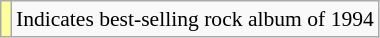<table class="wikitable" style="font-size:90%;">
<tr>
<td style="background-color:#FFFF99"></td>
<td>Indicates best-selling rock album of 1994</td>
</tr>
</table>
